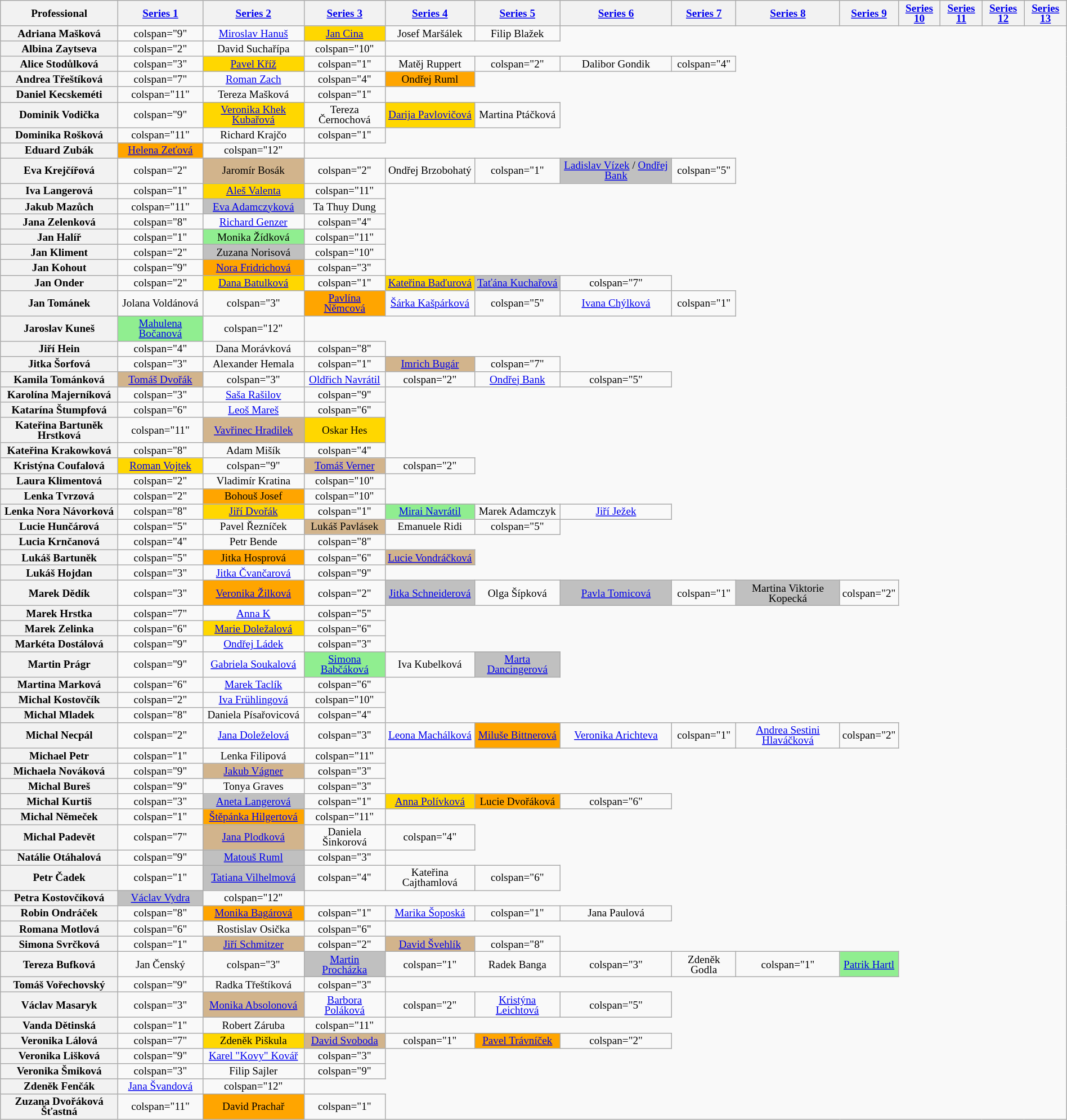<table class="wikitable sortable collapsible" style="margin:auto; font-size:80%; line-height:12px; text-align:center;">
<tr>
<th>Professional</th>
<th><a href='#'>Series 1</a></th>
<th><a href='#'>Series 2</a></th>
<th><a href='#'>Series 3</a></th>
<th><a href='#'>Series 4</a></th>
<th><a href='#'>Series 5</a></th>
<th><a href='#'>Series 6</a></th>
<th><a href='#'>Series 7</a></th>
<th><a href='#'>Series 8</a></th>
<th><a href='#'>Series 9</a></th>
<th><a href='#'>Series 10</a></th>
<th><a href='#'>Series 11</a></th>
<th><a href='#'>Series 12</a></th>
<th><a href='#'>Series 13</a></th>
</tr>
<tr>
<th>Adriana Mašková</th>
<td>colspan="9" </td>
<td><a href='#'>Miroslav Hanuš</a></td>
<td style="background:gold;"><a href='#'>Jan Cina</a></td>
<td>Josef Maršálek</td>
<td>Filip Blažek</td>
</tr>
<tr>
<th>Albina Zaytseva</th>
<td>colspan="2" </td>
<td>David Suchařípa</td>
<td>colspan="10" </td>
</tr>
<tr>
<th>Alice Stodůlková</th>
<td>colspan="3" </td>
<td style="background:gold;"><a href='#'>Pavel Kříž</a></td>
<td>colspan="1" </td>
<td>Matěj Ruppert</td>
<td>colspan="2" </td>
<td>Dalibor Gondik</td>
<td>colspan="4" </td>
</tr>
<tr>
<th>Andrea Třeštíková</th>
<td>colspan="7" </td>
<td><a href='#'>Roman Zach</a></td>
<td>colspan="4" </td>
<td style="background:orange;">Ondřej Ruml</td>
</tr>
<tr>
<th>Daniel Kecskeméti</th>
<td>colspan="11" </td>
<td>Tereza Mašková</td>
<td>colspan="1" </td>
</tr>
<tr>
<th>Dominik Vodička</th>
<td>colspan="9" </td>
<td style="background:gold;"><a href='#'>Veronika Khek Kubařová</a></td>
<td>Tereza Černochová</td>
<td style="background:gold;"><a href='#'>Darija Pavlovičová</a></td>
<td>Martina Ptáčková</td>
</tr>
<tr>
<th>Dominika Rošková</th>
<td>colspan="11" </td>
<td>Richard Krajčo</td>
<td>colspan="1" </td>
</tr>
<tr>
<th>Eduard Zubák</th>
<td style="background:orange;"><a href='#'>Helena Zeťová</a></td>
<td>colspan="12" </td>
</tr>
<tr>
<th>Eva Krejčířová</th>
<td>colspan="2" </td>
<td style="background:tan;">Jaromír Bosák</td>
<td>colspan="2" </td>
<td>Ondřej Brzobohatý</td>
<td>colspan="1" </td>
<td style="background:silver;"><a href='#'>Ladislav Vízek</a> / <a href='#'>Ondřej Bank</a></td>
<td>colspan="5" </td>
</tr>
<tr>
<th>Iva Langerová</th>
<td>colspan="1" </td>
<td style="background:gold;"><a href='#'>Aleš Valenta</a></td>
<td>colspan="11" </td>
</tr>
<tr>
<th>Jakub Mazůch</th>
<td>colspan="11" </td>
<td style="background:silver;"><a href='#'>Eva Adamczyková</a></td>
<td>Ta Thuy Dung</td>
</tr>
<tr>
<th>Jana Zelenková</th>
<td>colspan="8" </td>
<td><a href='#'>Richard Genzer</a></td>
<td>colspan="4" </td>
</tr>
<tr>
<th>Jan Halíř</th>
<td>colspan="1" </td>
<td style="background:lightgreen;">Monika Žídková</td>
<td>colspan="11" </td>
</tr>
<tr>
<th>Jan Kliment</th>
<td>colspan="2" </td>
<td style="background:silver;">Zuzana Norisová</td>
<td>colspan="10" </td>
</tr>
<tr>
<th>Jan Kohout</th>
<td>colspan="9" </td>
<td style="background:orange;"><a href='#'>Nora Fridrichová</a></td>
<td>colspan="3" </td>
</tr>
<tr>
<th>Jan Onder</th>
<td>colspan="2" </td>
<td style="background:gold;"><a href='#'>Dana Batulková</a></td>
<td>colspan="1" </td>
<td style="background:gold;"><a href='#'>Kateřina Baďurová</a></td>
<td style="background:silver;"><a href='#'>Taťána Kuchařová</a></td>
<td>colspan="7" </td>
</tr>
<tr>
<th>Jan Tománek</th>
<td>Jolana Voldánová</td>
<td>colspan="3" </td>
<td style="background:orange;"><a href='#'>Pavlína Němcová</a></td>
<td><a href='#'>Šárka Kašpárková</a></td>
<td>colspan="5" </td>
<td><a href='#'>Ivana Chýlková</a></td>
<td>colspan="1" </td>
</tr>
<tr>
<th>Jaroslav Kuneš</th>
<td style="background:lightgreen;"><a href='#'>Mahulena Bočanová</a></td>
<td>colspan="12" </td>
</tr>
<tr>
<th>Jiří Hein</th>
<td>colspan="4" </td>
<td>Dana Morávková</td>
<td>colspan="8" </td>
</tr>
<tr>
<th>Jitka Šorfová</th>
<td>colspan="3" </td>
<td>Alexander Hemala</td>
<td>colspan="1" </td>
<td style="background:tan;"><a href='#'>Imrich Bugár</a></td>
<td>colspan="7" </td>
</tr>
<tr>
<th>Kamila Tománková</th>
<td style="background:tan;"><a href='#'>Tomáš Dvořák</a></td>
<td>colspan="3" </td>
<td><a href='#'>Oldřich Navrátil</a></td>
<td>colspan="2" </td>
<td><a href='#'>Ondřej Bank</a></td>
<td>colspan="5" </td>
</tr>
<tr>
<th>Karolína Majerníková</th>
<td>colspan="3" </td>
<td><a href='#'>Saša Rašilov</a></td>
<td>colspan="9" </td>
</tr>
<tr>
<th>Katarína Štumpfová</th>
<td>colspan="6" </td>
<td><a href='#'>Leoš Mareš</a></td>
<td>colspan="6" </td>
</tr>
<tr>
<th>Kateřina Bartuněk Hrstková</th>
<td>colspan="11" </td>
<td style="background:tan;"><a href='#'>Vavřinec Hradilek</a></td>
<td style="background:gold;">Oskar Hes</td>
</tr>
<tr>
<th>Kateřina Krakowková</th>
<td>colspan="8" </td>
<td>Adam Mišík</td>
<td>colspan="4" </td>
</tr>
<tr>
<th>Kristýna Coufalová</th>
<td style="background:gold;"><a href='#'>Roman Vojtek</a></td>
<td>colspan="9" </td>
<td style="background:tan;"><a href='#'>Tomáš Verner</a></td>
<td>colspan="2" </td>
</tr>
<tr>
<th>Laura Klimentová</th>
<td>colspan="2" </td>
<td>Vladimír Kratina</td>
<td>colspan="10" </td>
</tr>
<tr>
<th>Lenka Tvrzová</th>
<td>colspan="2" </td>
<td style="background:orange;">Bohouš Josef</td>
<td>colspan="10" </td>
</tr>
<tr>
<th>Lenka Nora Návorková</th>
<td>colspan="8" </td>
<td style="background:gold;"><a href='#'>Jiří Dvořák</a></td>
<td>colspan="1" </td>
<td style="background:lightgreen;"><a href='#'>Mirai Navrátil</a></td>
<td>Marek Adamczyk</td>
<td><a href='#'>Jiří Ježek</a></td>
</tr>
<tr>
<th>Lucie Hunčárová</th>
<td>colspan="5" </td>
<td>Pavel Řezníček</td>
<td style="background:tan;">Lukáš Pavlásek</td>
<td>Emanuele Ridi</td>
<td>colspan="5" </td>
</tr>
<tr>
<th>Lucia Krnčanová</th>
<td>colspan="4" </td>
<td>Petr Bende</td>
<td>colspan="8" </td>
</tr>
<tr>
<th>Lukáš Bartuněk</th>
<td>colspan="5" </td>
<td style="background:orange;">Jitka Hosprová</td>
<td>colspan="6" </td>
<td style="background:tan;"><a href='#'>Lucie Vondráčková</a></td>
</tr>
<tr>
<th>Lukáš Hojdan</th>
<td>colspan="3" </td>
<td><a href='#'>Jitka Čvančarová</a></td>
<td>colspan="9" </td>
</tr>
<tr>
<th>Marek Dědík</th>
<td>colspan="3" </td>
<td style="background:orange;"><a href='#'>Veronika Žilková</a></td>
<td>colspan="2" </td>
<td style="background:silver;"><a href='#'>Jitka Schneiderová</a></td>
<td>Olga Šípková</td>
<td style="background:silver;"><a href='#'>Pavla Tomicová</a></td>
<td>colspan="1" </td>
<td style="background:silver;">Martina Viktorie Kopecká</td>
<td>colspan="2" </td>
</tr>
<tr>
<th>Marek Hrstka</th>
<td>colspan="7" </td>
<td><a href='#'>Anna K</a></td>
<td>colspan="5" </td>
</tr>
<tr>
<th>Marek Zelinka</th>
<td>colspan="6" </td>
<td style="background:gold;"><a href='#'>Marie Doležalová</a></td>
<td>colspan="6" </td>
</tr>
<tr>
<th>Markéta Dostálová</th>
<td>colspan="9" </td>
<td><a href='#'>Ondřej Ládek</a></td>
<td>colspan="3" </td>
</tr>
<tr>
<th>Martin Prágr</th>
<td>colspan="9" </td>
<td><a href='#'>Gabriela Soukalová</a></td>
<td style="background:lightgreen;"><a href='#'>Simona Babčáková</a></td>
<td>Iva Kubelková</td>
<td style="background:silver;"><a href='#'>Marta Dancingerová</a></td>
</tr>
<tr>
<th>Martina Marková</th>
<td>colspan="6" </td>
<td><a href='#'>Marek Taclík</a></td>
<td>colspan="6" </td>
</tr>
<tr>
<th>Michal Kostovčík</th>
<td>colspan="2" </td>
<td><a href='#'>Iva Frühlingová</a></td>
<td>colspan="10" </td>
</tr>
<tr>
<th>Michal Mladek</th>
<td>colspan="8" </td>
<td>Daniela Písařovicová</td>
<td>colspan="4" </td>
</tr>
<tr>
<th>Michal Necpál</th>
<td>colspan="2" </td>
<td><a href='#'>Jana Doleželová</a></td>
<td>colspan="3" </td>
<td><a href='#'>Leona Machálková</a></td>
<td style="background:orange;"><a href='#'>Miluše Bittnerová</a></td>
<td><a href='#'>Veronika Arichteva</a></td>
<td>colspan="1" </td>
<td><a href='#'>Andrea Sestini Hlaváčková</a></td>
<td>colspan="2" </td>
</tr>
<tr>
<th>Michael Petr</th>
<td>colspan="1" </td>
<td>Lenka Filipová</td>
<td>colspan="11" </td>
</tr>
<tr>
<th>Michaela Nováková</th>
<td>colspan="9" </td>
<td style="background:tan;"><a href='#'>Jakub Vágner</a></td>
<td>colspan="3" </td>
</tr>
<tr>
<th>Michal Bureš</th>
<td>colspan="9" </td>
<td>Tonya Graves</td>
<td>colspan="3" </td>
</tr>
<tr>
<th>Michal Kurtiš</th>
<td>colspan="3" </td>
<td style="background:silver;"><a href='#'>Aneta Langerová</a></td>
<td>colspan="1" </td>
<td style="background:gold;"><a href='#'>Anna Polívková</a></td>
<td style="background:orange;">Lucie Dvořáková</td>
<td>colspan="6" </td>
</tr>
<tr>
<th>Michal Němeček</th>
<td>colspan="1" </td>
<td style="background:orange;"><a href='#'>Štěpánka Hilgertová</a></td>
<td>colspan="11" </td>
</tr>
<tr>
<th>Michal Padevět</th>
<td>colspan="7" </td>
<td style="background:tan;"><a href='#'>Jana Plodková</a></td>
<td>Daniela Šinkorová</td>
<td>colspan="4" </td>
</tr>
<tr>
<th>Natálie Otáhalová</th>
<td>colspan="9" </td>
<td style="background:silver;"><a href='#'>Matouš Ruml</a></td>
<td>colspan="3" </td>
</tr>
<tr>
<th>Petr Čadek</th>
<td>colspan="1" </td>
<td style="background:silver;"><a href='#'>Tatiana Vilhelmová</a></td>
<td>colspan="4" </td>
<td>Kateřina Cajthamlová</td>
<td>colspan="6" </td>
</tr>
<tr>
<th>Petra Kostovčíková</th>
<td style="background:silver;"><a href='#'>Václav Vydra</a></td>
<td>colspan="12" </td>
</tr>
<tr>
<th>Robin Ondráček</th>
<td>colspan="8" </td>
<td style="background:orange;"><a href='#'>Monika Bagárová</a></td>
<td>colspan="1" </td>
<td><a href='#'>Marika Šoposká</a></td>
<td>colspan="1" </td>
<td>Jana Paulová</td>
</tr>
<tr>
<th>Romana Motlová</th>
<td>colspan="6" </td>
<td>Rostislav Osička</td>
<td>colspan="6" </td>
</tr>
<tr>
<th>Simona Svrčková</th>
<td>colspan="1" </td>
<td style="background:tan;"><a href='#'>Jiří Schmitzer</a></td>
<td>colspan="2" </td>
<td style="background:tan;"><a href='#'>David Švehlík</a></td>
<td>colspan="8" </td>
</tr>
<tr>
<th>Tereza Bufková</th>
<td>Jan Čenský</td>
<td>colspan="3" </td>
<td style="background:silver;"><a href='#'>Martin Procházka</a></td>
<td>colspan="1" </td>
<td>Radek Banga</td>
<td>colspan="3" </td>
<td>Zdeněk Godla</td>
<td>colspan="1" </td>
<td style="background:lightgreen;"><a href='#'>Patrik Hartl</a></td>
</tr>
<tr>
<th>Tomáš Vořechovský</th>
<td>colspan="9" </td>
<td>Radka Třeštíková</td>
<td>colspan="3" </td>
</tr>
<tr>
<th>Václav Masaryk</th>
<td>colspan="3" </td>
<td style="background:tan;"><a href='#'>Monika Absolonová</a></td>
<td><a href='#'>Barbora Poláková</a></td>
<td>colspan="2" </td>
<td><a href='#'>Kristýna Leichtová</a></td>
<td>colspan="5" </td>
</tr>
<tr>
<th>Vanda Dětinská</th>
<td>colspan="1" </td>
<td>Robert Záruba</td>
<td>colspan="11" </td>
</tr>
<tr>
<th>Veronika Lálová</th>
<td>colspan="7" </td>
<td style="background:gold;">Zdeněk Piškula</td>
<td style="background:tan;"><a href='#'>David Svoboda</a></td>
<td>colspan="1" </td>
<td style="background:orange;"><a href='#'>Pavel Trávníček</a></td>
<td>colspan="2" </td>
</tr>
<tr>
<th>Veronika Lišková</th>
<td>colspan="9" </td>
<td><a href='#'>Karel "Kovy" Kovář</a></td>
<td>colspan="3" </td>
</tr>
<tr>
<th>Veronika Šmiková</th>
<td>colspan="3" </td>
<td>Filip Sajler</td>
<td>colspan="9" </td>
</tr>
<tr>
<th>Zdeněk Fenčák</th>
<td><a href='#'>Jana Švandová</a></td>
<td>colspan="12" </td>
</tr>
<tr>
<th>Zuzana Dvořáková Šťastná</th>
<td>colspan="11" </td>
<td style="background:orange;">David Prachař</td>
<td>colspan="1" </td>
</tr>
</table>
